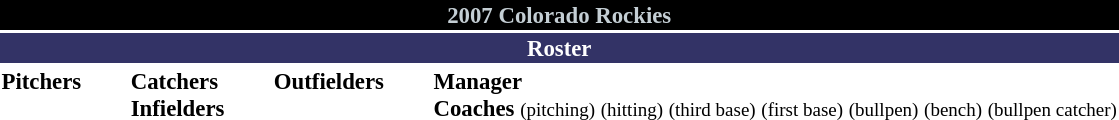<table class="toccolours" style="font-size: 95%;">
<tr>
<th colspan="10" style="background:#000000; color:#C4CED4; text-align:center;">2007 Colorado Rockies</th>
</tr>
<tr>
<td colspan="10" style="background:#333366; color:#FFFFFF; text-align:center;"><strong>Roster</strong></td>
</tr>
<tr>
<td valign="top"><strong>Pitchers</strong><br>




 
  



 



 




 









</td>
<td style="width:25px;"></td>
<td valign="top"><strong>Catchers</strong><br>



<strong>Infielders</strong>

 




 



</td>
<td style="width:25px;"></td>
<td valign="top"><strong>Outfielders</strong><br>






</td>
<td style="width:25px;"></td>
<td valign="top"><strong>Manager</strong><br>
<strong>Coaches</strong>
 <small>(pitching)</small>
 <small>(hitting)</small>
 <small>(third base)</small>
 <small>(first base)</small>
 <small>(bullpen)</small>
 <small>(bench)</small>
 <small>(bullpen catcher)</small></td>
</tr>
</table>
